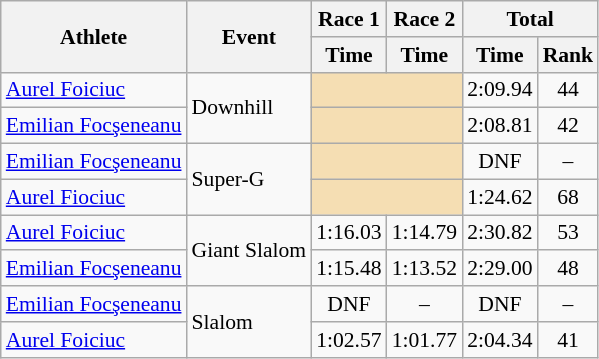<table class="wikitable" style="font-size:90%">
<tr>
<th rowspan="2">Athlete</th>
<th rowspan="2">Event</th>
<th>Race 1</th>
<th>Race 2</th>
<th colspan="2">Total</th>
</tr>
<tr>
<th>Time</th>
<th>Time</th>
<th>Time</th>
<th>Rank</th>
</tr>
<tr>
<td><a href='#'>Aurel Foiciuc</a></td>
<td rowspan="2">Downhill</td>
<td colspan="2" bgcolor="wheat"></td>
<td align="center">2:09.94</td>
<td align="center">44</td>
</tr>
<tr>
<td><a href='#'>Emilian Focşeneanu</a></td>
<td colspan="2" bgcolor="wheat"></td>
<td align="center">2:08.81</td>
<td align="center">42</td>
</tr>
<tr>
<td><a href='#'>Emilian Focşeneanu</a></td>
<td rowspan="2">Super-G</td>
<td colspan="2" bgcolor="wheat"></td>
<td align="center">DNF</td>
<td align="center">–</td>
</tr>
<tr>
<td><a href='#'>Aurel Fiociuc</a></td>
<td colspan="2" bgcolor="wheat"></td>
<td align="center">1:24.62</td>
<td align="center">68</td>
</tr>
<tr>
<td><a href='#'>Aurel Foiciuc</a></td>
<td rowspan="2">Giant Slalom</td>
<td align="center">1:16.03</td>
<td align="center">1:14.79</td>
<td align="center">2:30.82</td>
<td align="center">53</td>
</tr>
<tr>
<td><a href='#'>Emilian Focşeneanu</a></td>
<td align="center">1:15.48</td>
<td align="center">1:13.52</td>
<td align="center">2:29.00</td>
<td align="center">48</td>
</tr>
<tr>
<td><a href='#'>Emilian Focşeneanu</a></td>
<td rowspan="2">Slalom</td>
<td align="center">DNF</td>
<td align="center">–</td>
<td align="center">DNF</td>
<td align="center">–</td>
</tr>
<tr>
<td><a href='#'>Aurel Foiciuc</a></td>
<td align="center">1:02.57</td>
<td align="center">1:01.77</td>
<td align="center">2:04.34</td>
<td align="center">41</td>
</tr>
</table>
